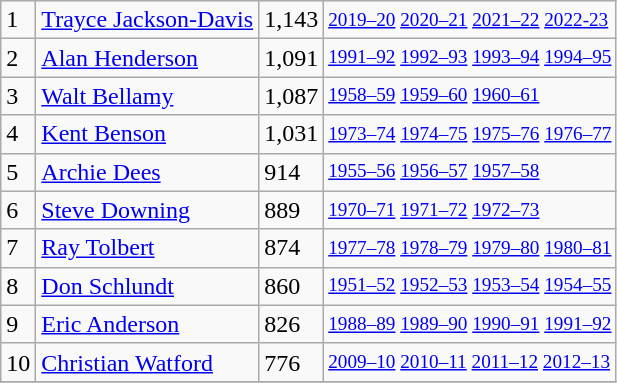<table class="wikitable">
<tr>
<td>1</td>
<td><a href='#'>Trayce Jackson-Davis</a></td>
<td>1,143</td>
<td style="font-size:80%;"><a href='#'>2019–20</a> <a href='#'>2020–21</a> <a href='#'>2021–22</a> <a href='#'>2022-23</a></td>
</tr>
<tr>
<td>2</td>
<td><a href='#'>Alan Henderson</a></td>
<td>1,091</td>
<td style="font-size:80%;"><a href='#'>1991–92</a> <a href='#'>1992–93</a> <a href='#'>1993–94</a> <a href='#'>1994–95</a></td>
</tr>
<tr>
<td>3</td>
<td><a href='#'>Walt Bellamy</a></td>
<td>1,087</td>
<td style="font-size:80%;"><a href='#'>1958–59</a> <a href='#'>1959–60</a> <a href='#'>1960–61</a></td>
</tr>
<tr>
<td>4</td>
<td><a href='#'>Kent Benson</a></td>
<td>1,031</td>
<td style="font-size:80%;"><a href='#'>1973–74</a> <a href='#'>1974–75</a> <a href='#'>1975–76</a> <a href='#'>1976–77</a></td>
</tr>
<tr>
<td>5</td>
<td><a href='#'>Archie Dees</a></td>
<td>914</td>
<td style="font-size:80%;"><a href='#'>1955–56</a> <a href='#'>1956–57</a> <a href='#'>1957–58</a></td>
</tr>
<tr>
<td>6</td>
<td><a href='#'>Steve Downing</a></td>
<td>889</td>
<td style="font-size:80%;"><a href='#'>1970–71</a> <a href='#'>1971–72</a> <a href='#'>1972–73</a></td>
</tr>
<tr>
<td>7</td>
<td><a href='#'>Ray Tolbert</a></td>
<td>874</td>
<td style="font-size:80%;"><a href='#'>1977–78</a> <a href='#'>1978–79</a> <a href='#'>1979–80</a> <a href='#'>1980–81</a></td>
</tr>
<tr>
<td>8</td>
<td><a href='#'>Don Schlundt</a></td>
<td>860</td>
<td style="font-size:80%;"><a href='#'>1951–52</a> <a href='#'>1952–53</a> <a href='#'>1953–54</a> <a href='#'>1954–55</a></td>
</tr>
<tr>
<td>9</td>
<td><a href='#'>Eric Anderson</a></td>
<td>826</td>
<td style="font-size:80%;"><a href='#'>1988–89</a> <a href='#'>1989–90</a> <a href='#'>1990–91</a> <a href='#'>1991–92</a></td>
</tr>
<tr>
<td>10</td>
<td><a href='#'>Christian Watford</a></td>
<td>776</td>
<td style="font-size:80%;"><a href='#'>2009–10</a> <a href='#'>2010–11</a> <a href='#'>2011–12</a> <a href='#'>2012–13</a></td>
</tr>
<tr>
</tr>
</table>
